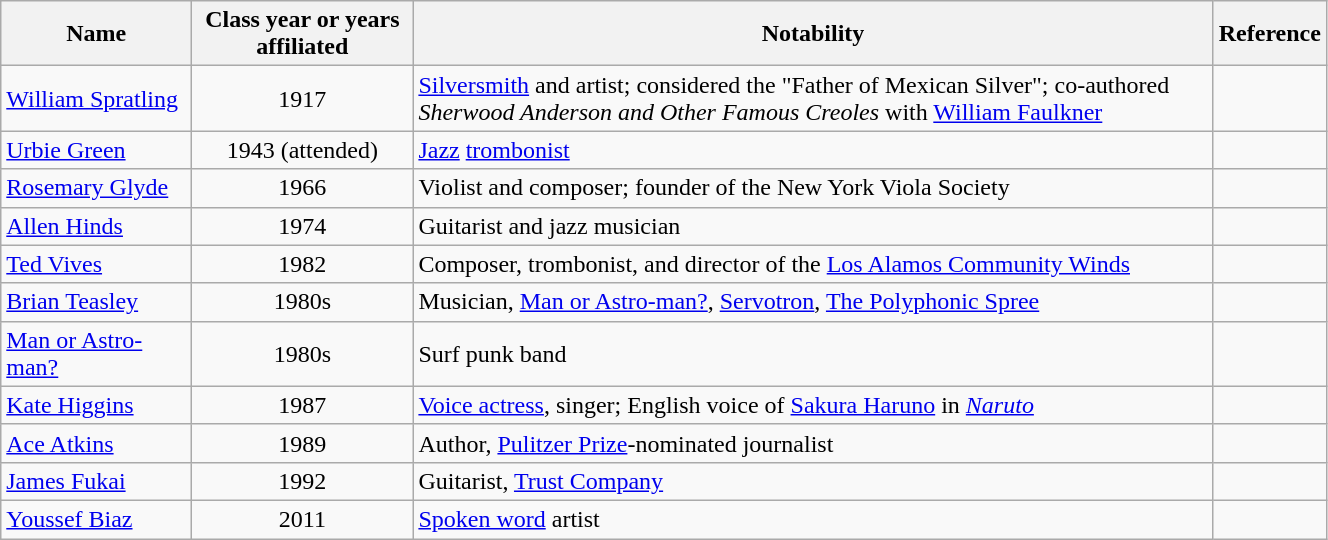<table class="wikitable sortable" style="width:70%">
<tr>
<th width="120">Name</th>
<th width="140" align=center>Class year or years affiliated</th>
<th>Notability</th>
<th width="10" class="unsortable">Reference</th>
</tr>
<tr>
<td><a href='#'>William Spratling</a></td>
<td align="center">1917</td>
<td><a href='#'>Silversmith</a> and artist; considered the "Father of Mexican Silver"; co-authored <em>Sherwood Anderson and Other Famous Creoles</em> with <a href='#'>William Faulkner</a></td>
<td align="center"></td>
</tr>
<tr>
<td><a href='#'>Urbie Green</a></td>
<td align="center">1943 (attended)</td>
<td><a href='#'>Jazz</a> <a href='#'>trombonist</a></td>
<td align="center"></td>
</tr>
<tr>
<td><a href='#'>Rosemary Glyde</a></td>
<td align="center">1966</td>
<td>Violist and composer; founder of the New York Viola Society</td>
<td align="center"></td>
</tr>
<tr>
<td><a href='#'>Allen Hinds</a></td>
<td align="center">1974</td>
<td>Guitarist and jazz musician</td>
<td align="center"></td>
</tr>
<tr>
<td><a href='#'>Ted Vives</a></td>
<td align="center">1982</td>
<td>Composer, trombonist, and director of the <a href='#'>Los Alamos Community Winds</a></td>
<td align="center"></td>
</tr>
<tr>
<td><a href='#'>Brian Teasley</a></td>
<td align="center">1980s</td>
<td>Musician, <a href='#'>Man or Astro-man?</a>, <a href='#'>Servotron</a>, <a href='#'>The Polyphonic Spree</a></td>
<td align="center"></td>
</tr>
<tr>
<td><a href='#'>Man or Astro-man?</a></td>
<td align="center">1980s</td>
<td>Surf punk band</td>
<td align="center"></td>
</tr>
<tr>
<td><a href='#'>Kate Higgins</a></td>
<td align="center">1987</td>
<td><a href='#'>Voice actress</a>, singer; English voice of <a href='#'>Sakura Haruno</a> in <em><a href='#'>Naruto</a></em></td>
<td align="center"></td>
</tr>
<tr>
<td><a href='#'>Ace Atkins</a></td>
<td align="center">1989</td>
<td>Author, <a href='#'>Pulitzer Prize</a>-nominated journalist</td>
<td align="center"></td>
</tr>
<tr>
<td><a href='#'>James Fukai</a></td>
<td align="center">1992</td>
<td>Guitarist, <a href='#'>Trust Company</a></td>
<td align="center"></td>
</tr>
<tr>
<td><a href='#'>Youssef Biaz</a></td>
<td align="center">2011</td>
<td><a href='#'>Spoken word</a> artist</td>
<td align="center"></td>
</tr>
</table>
